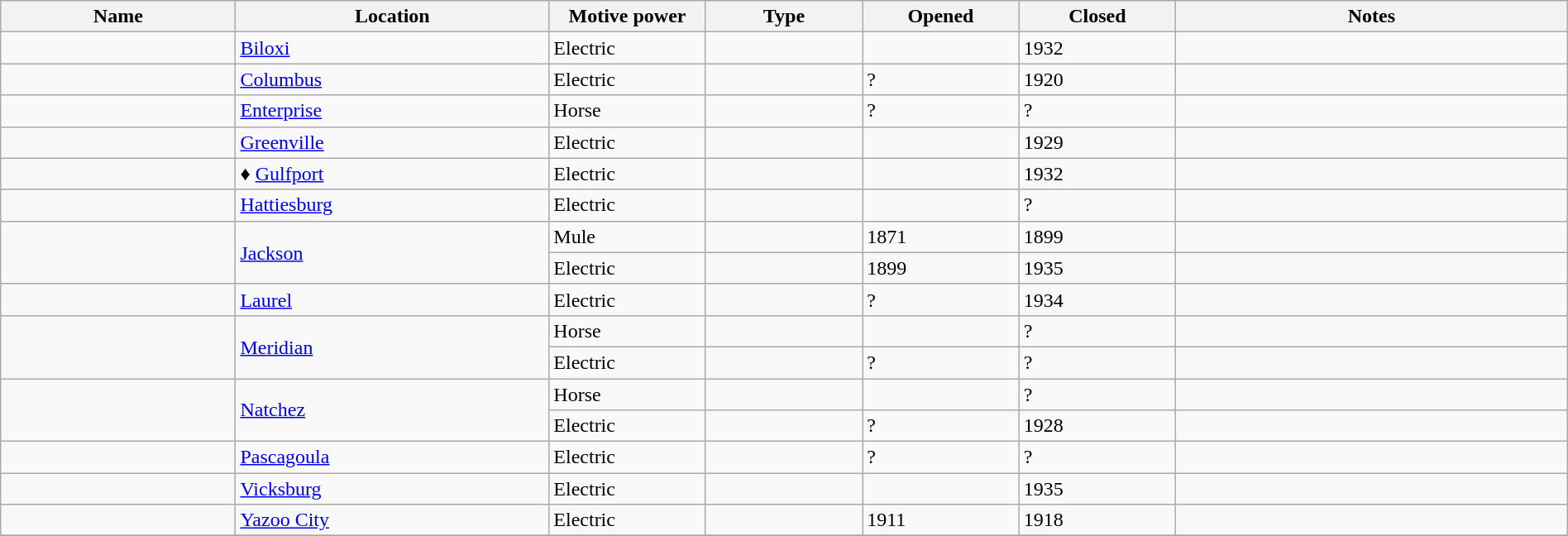<table class="wikitable sortable" width=100%>
<tr>
<th width=15%>Name</th>
<th width=20%>Location</th>
<th width=10%>Motive power</th>
<th width=10%>Type</th>
<th width=10%>Opened</th>
<th width=10%>Closed</th>
<th class="unsortable" width=25%>Notes</th>
</tr>
<tr>
<td> </td>
<td><a href='#'>Biloxi</a></td>
<td>Electric</td>
<td> </td>
<td></td>
<td>1932</td>
<td> </td>
</tr>
<tr>
<td> </td>
<td><a href='#'>Columbus</a></td>
<td>Electric</td>
<td> </td>
<td>?</td>
<td>1920</td>
<td> </td>
</tr>
<tr>
<td> </td>
<td><a href='#'>Enterprise</a></td>
<td>Horse</td>
<td> </td>
<td>?</td>
<td>?</td>
<td> </td>
</tr>
<tr>
<td> </td>
<td><a href='#'>Greenville</a></td>
<td>Electric</td>
<td> </td>
<td></td>
<td>1929</td>
<td> </td>
</tr>
<tr>
<td> </td>
<td>♦ <a href='#'>Gulfport</a></td>
<td>Electric</td>
<td> </td>
<td></td>
<td>1932</td>
<td> </td>
</tr>
<tr>
<td> </td>
<td><a href='#'>Hattiesburg</a></td>
<td>Electric</td>
<td> </td>
<td></td>
<td>?</td>
<td> </td>
</tr>
<tr>
<td rowspan="2"> </td>
<td rowspan="2"><a href='#'>Jackson</a></td>
<td>Mule</td>
<td> </td>
<td>1871</td>
<td>1899</td>
<td> </td>
</tr>
<tr>
<td>Electric</td>
<td> </td>
<td>1899</td>
<td>1935</td>
<td> </td>
</tr>
<tr>
<td> </td>
<td><a href='#'>Laurel</a></td>
<td>Electric</td>
<td> </td>
<td>?</td>
<td>1934</td>
<td> </td>
</tr>
<tr>
<td rowspan="2"> </td>
<td rowspan="2"><a href='#'>Meridian</a></td>
<td>Horse</td>
<td> </td>
<td></td>
<td>?</td>
<td> </td>
</tr>
<tr>
<td>Electric</td>
<td> </td>
<td>?</td>
<td>?</td>
<td> </td>
</tr>
<tr>
<td rowspan="2"> </td>
<td rowspan="2"><a href='#'>Natchez</a></td>
<td>Horse</td>
<td> </td>
<td></td>
<td>?</td>
<td> </td>
</tr>
<tr>
<td>Electric</td>
<td> </td>
<td>?</td>
<td>1928</td>
<td> </td>
</tr>
<tr>
<td> </td>
<td><a href='#'>Pascagoula</a></td>
<td>Electric</td>
<td> </td>
<td>?</td>
<td>?</td>
<td> </td>
</tr>
<tr>
<td> </td>
<td><a href='#'>Vicksburg</a></td>
<td>Electric</td>
<td> </td>
<td></td>
<td>1935</td>
<td> </td>
</tr>
<tr>
<td> </td>
<td><a href='#'>Yazoo City</a></td>
<td>Electric</td>
<td> </td>
<td>1911</td>
<td>1918</td>
<td> </td>
</tr>
<tr>
</tr>
</table>
